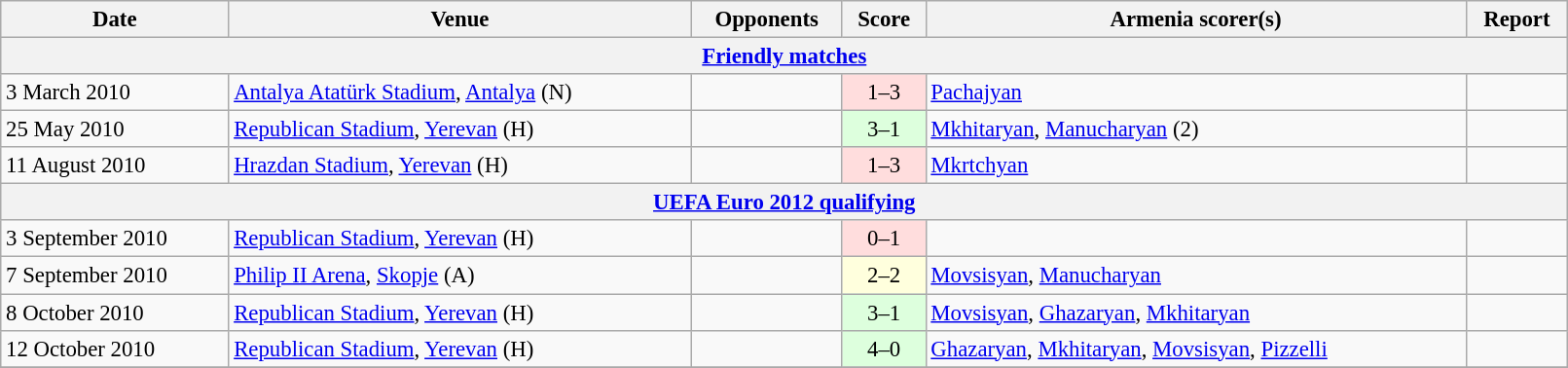<table class="wikitable" width=85%; style="font-size:95%;">
<tr>
<th>Date</th>
<th>Venue</th>
<th>Opponents</th>
<th>Score</th>
<th>Armenia scorer(s)</th>
<th>Report</th>
</tr>
<tr>
<th colspan=7><a href='#'>Friendly matches</a></th>
</tr>
<tr>
<td>3 March 2010</td>
<td><a href='#'>Antalya Atatürk Stadium</a>, <a href='#'>Antalya</a> (N)</td>
<td></td>
<td align=center bgcolor=ffdddd>1–3</td>
<td><a href='#'>Pachajyan</a></td>
<td></td>
</tr>
<tr>
<td>25 May 2010</td>
<td><a href='#'>Republican Stadium</a>, <a href='#'>Yerevan</a> (H)</td>
<td></td>
<td align=center bgcolor=ddffdd>3–1</td>
<td><a href='#'>Mkhitaryan</a>, <a href='#'>Manucharyan</a> (2)</td>
<td></td>
</tr>
<tr>
<td>11 August 2010</td>
<td><a href='#'>Hrazdan Stadium</a>, <a href='#'>Yerevan</a> (H)</td>
<td></td>
<td align=center bgcolor=ffdddd>1–3</td>
<td><a href='#'>Mkrtchyan</a></td>
<td></td>
</tr>
<tr>
<th colspan=7><a href='#'>UEFA Euro 2012 qualifying</a></th>
</tr>
<tr>
<td>3 September 2010</td>
<td><a href='#'>Republican Stadium</a>, <a href='#'>Yerevan</a> (H)</td>
<td></td>
<td align=center bgcolor=ffdddd>0–1</td>
<td></td>
<td></td>
</tr>
<tr>
<td>7 September 2010</td>
<td><a href='#'>Philip II Arena</a>, <a href='#'>Skopje</a> (A)</td>
<td></td>
<td align=center bgcolor=ffffdd>2–2</td>
<td><a href='#'>Movsisyan</a>, <a href='#'>Manucharyan</a></td>
<td></td>
</tr>
<tr>
<td>8 October 2010</td>
<td><a href='#'>Republican Stadium</a>, <a href='#'>Yerevan</a> (H)</td>
<td></td>
<td align=center bgcolor=ddffdd>3–1</td>
<td><a href='#'>Movsisyan</a>, <a href='#'>Ghazaryan</a>, <a href='#'>Mkhitaryan</a></td>
<td></td>
</tr>
<tr>
<td>12 October 2010</td>
<td><a href='#'>Republican Stadium</a>, <a href='#'>Yerevan</a> (H)</td>
<td></td>
<td align=center bgcolor=ddffdd>4–0</td>
<td><a href='#'>Ghazaryan</a>, <a href='#'>Mkhitaryan</a>, <a href='#'>Movsisyan</a>, <a href='#'>Pizzelli</a></td>
<td></td>
</tr>
<tr>
</tr>
</table>
